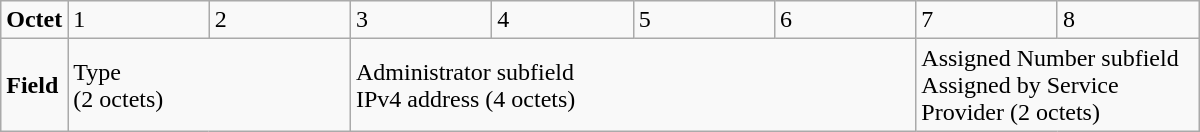<table class="wikitable" style="width: 800px">
<tr>
<td><strong>Octet</strong></td>
<td width=12%>1</td>
<td width=12%>2</td>
<td width=12%>3</td>
<td width=12%>4</td>
<td width=12%>5</td>
<td width=12%>6</td>
<td width=12%>7</td>
<td width=12%>8</td>
</tr>
<tr>
<td><strong>Field</strong></td>
<td colspan=2>Type<br>(2 octets)</td>
<td colspan=4>Administrator subfield<br>IPv4 address (4 octets)</td>
<td colspan=2>Assigned Number subfield<br>Assigned by Service Provider (2 octets)</td>
</tr>
</table>
